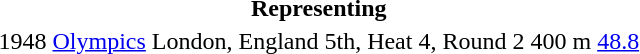<table>
<tr>
<th colspan="6">Representing </th>
</tr>
<tr>
<td>1948</td>
<td><a href='#'>Olympics</a></td>
<td>London, England</td>
<td>5th, Heat 4, Round 2</td>
<td>400 m</td>
<td><a href='#'>48.8</a></td>
</tr>
</table>
